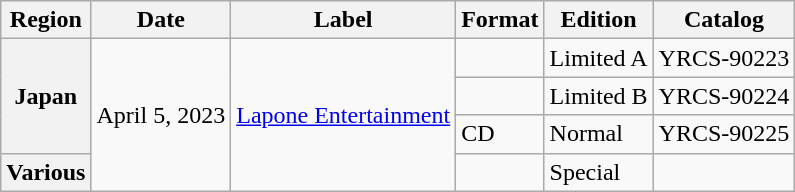<table class="wikitable plainrowheaders">
<tr>
<th>Region</th>
<th>Date</th>
<th>Label</th>
<th>Format</th>
<th>Edition</th>
<th>Catalog</th>
</tr>
<tr>
<th rowspan="3" scope="row">Japan</th>
<td rowspan="4">April 5, 2023</td>
<td rowspan="4"><a href='#'>Lapone Entertainment</a></td>
<td></td>
<td>Limited A</td>
<td>YRCS-90223</td>
</tr>
<tr>
<td></td>
<td>Limited B</td>
<td>YRCS-90224</td>
</tr>
<tr>
<td>CD</td>
<td>Normal</td>
<td>YRCS-90225</td>
</tr>
<tr>
<th scope="row">Various</th>
<td></td>
<td>Special</td>
<td></td>
</tr>
</table>
